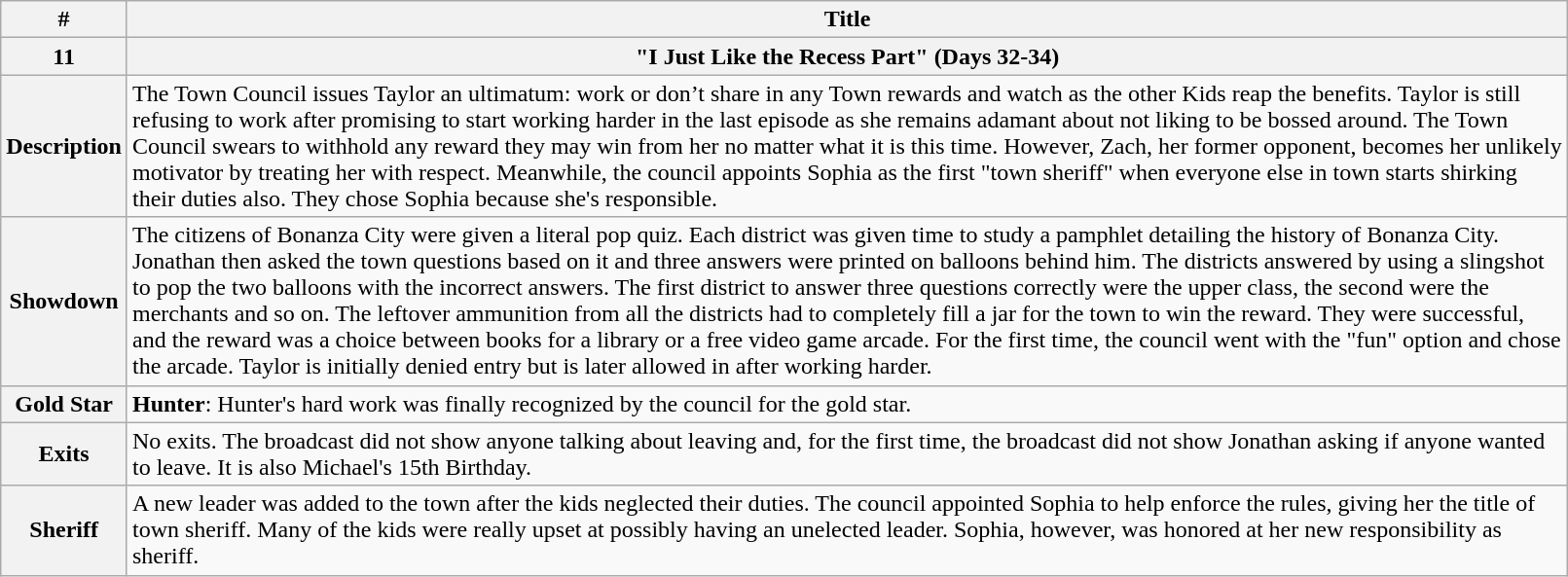<table class="wikitable" width="85%">
<tr>
<th>#</th>
<th>Title</th>
</tr>
<tr>
<th>11</th>
<th>"I Just Like the Recess Part" (Days 32-34)</th>
</tr>
<tr>
<th>Description</th>
<td>The Town Council issues Taylor an ultimatum: work or don’t share in any Town rewards and watch as the other Kids reap the benefits. Taylor is still refusing to work after promising to start working harder in the last episode as she remains adamant about not liking to be bossed around. The Town Council swears to withhold any reward they may win from her no matter what it is this time. However, Zach, her former opponent, becomes her unlikely motivator by treating her with respect. Meanwhile, the council appoints Sophia as the first "town sheriff" when everyone else in town starts shirking their duties also. They chose Sophia because she's responsible.</td>
</tr>
<tr>
<th>Showdown</th>
<td>The citizens of Bonanza City were given a literal pop quiz. Each district was given time to study a pamphlet detailing the history of Bonanza City. Jonathan then asked the town questions based on it and three answers were printed on balloons behind him. The districts answered by using a slingshot to pop the two balloons with the incorrect answers. The first district to answer three questions correctly were the upper class, the second were the merchants and so on. The leftover ammunition from all the districts had to completely fill a jar for the town to win the reward. They were successful, and the reward was a choice between books for a library or a free video game arcade. For the first time, the council went with the "fun" option and chose the arcade. Taylor is initially denied entry but is later allowed in after working harder.</td>
</tr>
<tr>
<th>Gold Star</th>
<td><strong>Hunter</strong>: Hunter's hard work was finally recognized by the council for the gold star.</td>
</tr>
<tr>
<th>Exits</th>
<td>No exits. The broadcast did not show anyone talking about leaving and, for the first time, the broadcast did not show Jonathan asking if anyone wanted to leave. It is also Michael's 15th Birthday.</td>
</tr>
<tr>
<th>Sheriff</th>
<td>A new leader was added to the town after the kids neglected their duties. The council appointed Sophia to help enforce the rules, giving her the title of town sheriff. Many of the kids were really upset at possibly having an unelected leader. Sophia, however, was honored at her new responsibility as sheriff.</td>
</tr>
</table>
